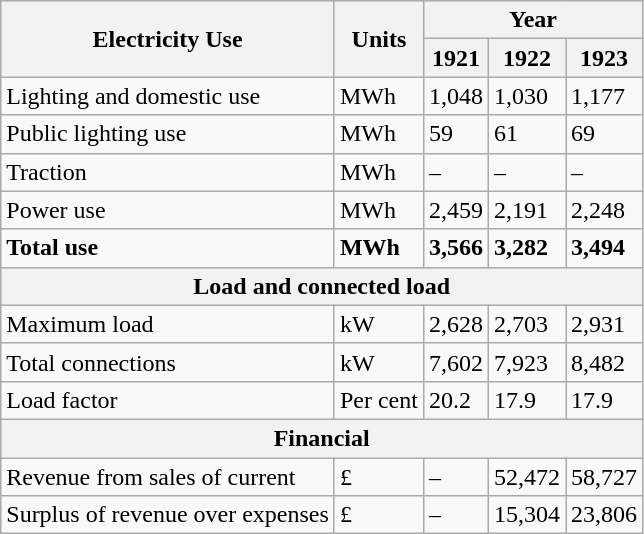<table class="wikitable">
<tr>
<th rowspan="2">Electricity  Use</th>
<th rowspan="2">Units</th>
<th colspan="3">Year</th>
</tr>
<tr>
<th>1921</th>
<th>1922</th>
<th>1923</th>
</tr>
<tr>
<td>Lighting  and domestic use</td>
<td>MWh</td>
<td>1,048</td>
<td>1,030</td>
<td>1,177</td>
</tr>
<tr>
<td>Public  lighting use</td>
<td>MWh</td>
<td>59</td>
<td>61</td>
<td>69</td>
</tr>
<tr>
<td>Traction</td>
<td>MWh</td>
<td>–</td>
<td>–</td>
<td>–</td>
</tr>
<tr>
<td>Power  use</td>
<td>MWh</td>
<td>2,459</td>
<td>2,191</td>
<td>2,248</td>
</tr>
<tr>
<td><strong>Total  use</strong></td>
<td><strong>MWh</strong></td>
<td><strong>3,566</strong></td>
<td><strong>3,282</strong></td>
<td><strong>3,494</strong></td>
</tr>
<tr>
<th colspan="5">Load  and connected load</th>
</tr>
<tr>
<td>Maximum  load</td>
<td>kW</td>
<td>2,628</td>
<td>2,703</td>
<td>2,931</td>
</tr>
<tr>
<td>Total  connections</td>
<td>kW</td>
<td>7,602</td>
<td>7,923</td>
<td>8,482</td>
</tr>
<tr>
<td>Load  factor</td>
<td>Per  cent</td>
<td>20.2</td>
<td>17.9</td>
<td>17.9</td>
</tr>
<tr>
<th colspan="5">Financial</th>
</tr>
<tr>
<td>Revenue  from sales of current</td>
<td>£</td>
<td>–</td>
<td>52,472</td>
<td>58,727</td>
</tr>
<tr>
<td>Surplus  of revenue over expenses</td>
<td>£</td>
<td>–</td>
<td>15,304</td>
<td>23,806</td>
</tr>
</table>
